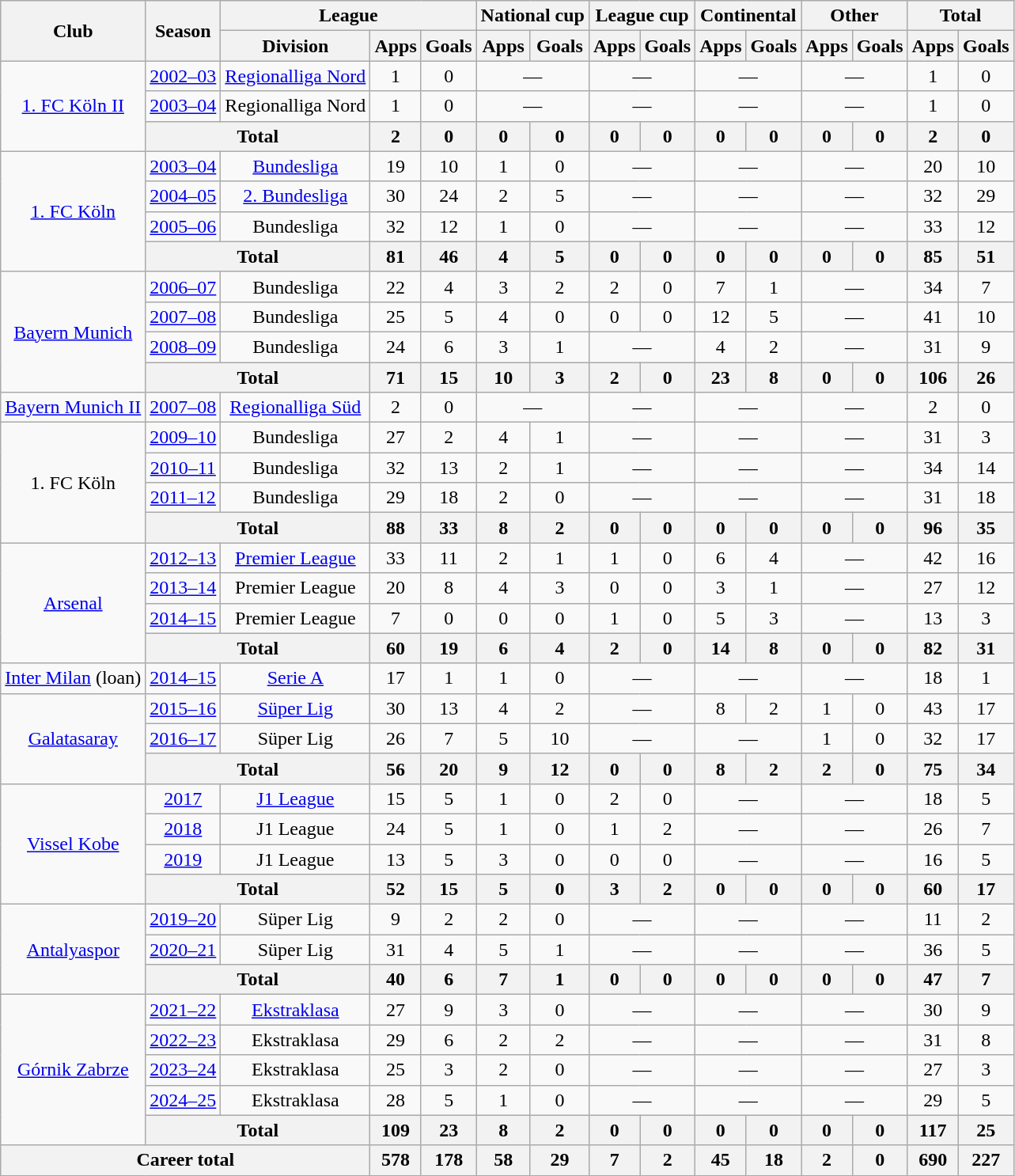<table class="wikitable" style="text-align:center">
<tr>
<th rowspan="2">Club</th>
<th rowspan="2">Season</th>
<th colspan="3">League</th>
<th colspan="2">National cup</th>
<th colspan="2">League cup</th>
<th colspan="2">Continental</th>
<th colspan="2">Other</th>
<th colspan="2">Total</th>
</tr>
<tr>
<th>Division</th>
<th>Apps</th>
<th>Goals</th>
<th>Apps</th>
<th>Goals</th>
<th>Apps</th>
<th>Goals</th>
<th>Apps</th>
<th>Goals</th>
<th>Apps</th>
<th>Goals</th>
<th>Apps</th>
<th>Goals</th>
</tr>
<tr>
<td rowspan="3"><a href='#'>1. FC Köln II</a></td>
<td><a href='#'>2002–03</a></td>
<td><a href='#'>Regionalliga Nord</a></td>
<td>1</td>
<td>0</td>
<td colspan="2">—</td>
<td colspan="2">—</td>
<td colspan="2">—</td>
<td colspan="2">—</td>
<td>1</td>
<td>0</td>
</tr>
<tr>
<td><a href='#'>2003–04</a></td>
<td>Regionalliga Nord</td>
<td>1</td>
<td>0</td>
<td colspan="2">—</td>
<td colspan="2">—</td>
<td colspan="2">—</td>
<td colspan="2">—</td>
<td>1</td>
<td>0</td>
</tr>
<tr>
<th colspan="2">Total</th>
<th>2</th>
<th>0</th>
<th>0</th>
<th>0</th>
<th>0</th>
<th>0</th>
<th>0</th>
<th>0</th>
<th>0</th>
<th>0</th>
<th>2</th>
<th>0</th>
</tr>
<tr>
<td rowspan="4"><a href='#'>1. FC Köln</a></td>
<td><a href='#'>2003–04</a></td>
<td><a href='#'>Bundesliga</a></td>
<td>19</td>
<td>10</td>
<td>1</td>
<td>0</td>
<td colspan="2">—</td>
<td colspan="2">—</td>
<td colspan="2">—</td>
<td>20</td>
<td>10</td>
</tr>
<tr>
<td><a href='#'>2004–05</a></td>
<td><a href='#'>2. Bundesliga</a></td>
<td>30</td>
<td>24</td>
<td>2</td>
<td>5</td>
<td colspan="2">—</td>
<td colspan="2">—</td>
<td colspan="2">—</td>
<td>32</td>
<td>29</td>
</tr>
<tr>
<td><a href='#'>2005–06</a></td>
<td>Bundesliga</td>
<td>32</td>
<td>12</td>
<td>1</td>
<td>0</td>
<td colspan="2">—</td>
<td colspan="2">—</td>
<td colspan="2">—</td>
<td>33</td>
<td>12</td>
</tr>
<tr>
<th colspan="2">Total</th>
<th>81</th>
<th>46</th>
<th>4</th>
<th>5</th>
<th>0</th>
<th>0</th>
<th>0</th>
<th>0</th>
<th>0</th>
<th>0</th>
<th>85</th>
<th>51</th>
</tr>
<tr>
<td rowspan="4"><a href='#'>Bayern Munich</a></td>
<td><a href='#'>2006–07</a></td>
<td>Bundesliga</td>
<td>22</td>
<td>4</td>
<td>3</td>
<td>2</td>
<td>2</td>
<td>0</td>
<td>7</td>
<td>1</td>
<td colspan="2">—</td>
<td>34</td>
<td>7</td>
</tr>
<tr>
<td><a href='#'>2007–08</a></td>
<td>Bundesliga</td>
<td>25</td>
<td>5</td>
<td>4</td>
<td>0</td>
<td>0</td>
<td>0</td>
<td>12</td>
<td>5</td>
<td colspan="2">—</td>
<td>41</td>
<td>10</td>
</tr>
<tr>
<td><a href='#'>2008–09</a></td>
<td>Bundesliga</td>
<td>24</td>
<td>6</td>
<td>3</td>
<td>1</td>
<td colspan="2">—</td>
<td>4</td>
<td>2</td>
<td colspan="2">—</td>
<td>31</td>
<td>9</td>
</tr>
<tr>
<th colspan="2">Total</th>
<th>71</th>
<th>15</th>
<th>10</th>
<th>3</th>
<th>2</th>
<th>0</th>
<th>23</th>
<th>8</th>
<th>0</th>
<th>0</th>
<th>106</th>
<th>26</th>
</tr>
<tr>
<td><a href='#'>Bayern Munich II</a></td>
<td><a href='#'>2007–08</a></td>
<td><a href='#'>Regionalliga Süd</a></td>
<td>2</td>
<td>0</td>
<td colspan="2">—</td>
<td colspan="2">—</td>
<td colspan="2">—</td>
<td colspan="2">—</td>
<td>2</td>
<td>0</td>
</tr>
<tr>
<td rowspan="4">1. FC Köln</td>
<td><a href='#'>2009–10</a></td>
<td>Bundesliga</td>
<td>27</td>
<td>2</td>
<td>4</td>
<td>1</td>
<td colspan="2">—</td>
<td colspan="2">—</td>
<td colspan="2">—</td>
<td>31</td>
<td>3</td>
</tr>
<tr>
<td><a href='#'>2010–11</a></td>
<td>Bundesliga</td>
<td>32</td>
<td>13</td>
<td>2</td>
<td>1</td>
<td colspan="2">—</td>
<td colspan="2">—</td>
<td colspan="2">—</td>
<td>34</td>
<td>14</td>
</tr>
<tr>
<td><a href='#'>2011–12</a></td>
<td>Bundesliga</td>
<td>29</td>
<td>18</td>
<td>2</td>
<td>0</td>
<td colspan="2">—</td>
<td colspan="2">—</td>
<td colspan="2">—</td>
<td>31</td>
<td>18</td>
</tr>
<tr>
<th colspan="2">Total</th>
<th>88</th>
<th>33</th>
<th>8</th>
<th>2</th>
<th>0</th>
<th>0</th>
<th>0</th>
<th>0</th>
<th>0</th>
<th>0</th>
<th>96</th>
<th>35</th>
</tr>
<tr>
<td rowspan="4"><a href='#'>Arsenal</a></td>
<td><a href='#'>2012–13</a></td>
<td><a href='#'>Premier League</a></td>
<td>33</td>
<td>11</td>
<td>2</td>
<td>1</td>
<td>1</td>
<td>0</td>
<td>6</td>
<td>4</td>
<td colspan="2">—</td>
<td>42</td>
<td>16</td>
</tr>
<tr>
<td><a href='#'>2013–14</a></td>
<td>Premier League</td>
<td>20</td>
<td>8</td>
<td>4</td>
<td>3</td>
<td>0</td>
<td>0</td>
<td>3</td>
<td>1</td>
<td colspan="2">—</td>
<td>27</td>
<td>12</td>
</tr>
<tr>
<td><a href='#'>2014–15</a></td>
<td>Premier League</td>
<td>7</td>
<td>0</td>
<td>0</td>
<td>0</td>
<td>1</td>
<td>0</td>
<td>5</td>
<td>3</td>
<td colspan="2">—</td>
<td>13</td>
<td>3</td>
</tr>
<tr>
<th colspan="2">Total</th>
<th>60</th>
<th>19</th>
<th>6</th>
<th>4</th>
<th>2</th>
<th>0</th>
<th>14</th>
<th>8</th>
<th>0</th>
<th>0</th>
<th>82</th>
<th>31</th>
</tr>
<tr>
<td><a href='#'>Inter Milan</a> (loan)</td>
<td><a href='#'>2014–15</a></td>
<td><a href='#'>Serie A</a></td>
<td>17</td>
<td>1</td>
<td>1</td>
<td>0</td>
<td colspan="2">—</td>
<td colspan="2">—</td>
<td colspan="2">—</td>
<td>18</td>
<td>1</td>
</tr>
<tr>
<td rowspan="3"><a href='#'>Galatasaray</a></td>
<td><a href='#'>2015–16</a></td>
<td><a href='#'>Süper Lig</a></td>
<td>30</td>
<td>13</td>
<td>4</td>
<td>2</td>
<td colspan="2">—</td>
<td>8</td>
<td>2</td>
<td>1</td>
<td>0</td>
<td>43</td>
<td>17</td>
</tr>
<tr>
<td><a href='#'>2016–17</a></td>
<td>Süper Lig</td>
<td>26</td>
<td>7</td>
<td>5</td>
<td>10</td>
<td colspan="2">—</td>
<td colspan="2">—</td>
<td>1</td>
<td>0</td>
<td>32</td>
<td>17</td>
</tr>
<tr>
<th colspan="2">Total</th>
<th>56</th>
<th>20</th>
<th>9</th>
<th>12</th>
<th>0</th>
<th>0</th>
<th>8</th>
<th>2</th>
<th>2</th>
<th>0</th>
<th>75</th>
<th>34</th>
</tr>
<tr>
<td rowspan="4"><a href='#'>Vissel Kobe</a></td>
<td><a href='#'>2017</a></td>
<td><a href='#'>J1 League</a></td>
<td>15</td>
<td>5</td>
<td>1</td>
<td>0</td>
<td>2</td>
<td>0</td>
<td colspan="2">—</td>
<td colspan="2">—</td>
<td>18</td>
<td>5</td>
</tr>
<tr>
<td><a href='#'>2018</a></td>
<td>J1 League</td>
<td>24</td>
<td>5</td>
<td>1</td>
<td>0</td>
<td>1</td>
<td>2</td>
<td colspan="2">—</td>
<td colspan="2">—</td>
<td>26</td>
<td>7</td>
</tr>
<tr>
<td><a href='#'>2019</a></td>
<td>J1 League</td>
<td>13</td>
<td>5</td>
<td>3</td>
<td>0</td>
<td>0</td>
<td>0</td>
<td colspan="2">—</td>
<td colspan="2">—</td>
<td>16</td>
<td>5</td>
</tr>
<tr>
<th colspan="2">Total</th>
<th>52</th>
<th>15</th>
<th>5</th>
<th>0</th>
<th>3</th>
<th>2</th>
<th>0</th>
<th>0</th>
<th>0</th>
<th>0</th>
<th>60</th>
<th>17</th>
</tr>
<tr>
<td rowspan="3"><a href='#'>Antalyaspor</a></td>
<td><a href='#'>2019–20</a></td>
<td>Süper Lig</td>
<td>9</td>
<td>2</td>
<td>2</td>
<td>0</td>
<td colspan="2">—</td>
<td colspan="2">—</td>
<td colspan="2">—</td>
<td>11</td>
<td>2</td>
</tr>
<tr>
<td><a href='#'>2020–21</a></td>
<td>Süper Lig</td>
<td>31</td>
<td>4</td>
<td>5</td>
<td>1</td>
<td colspan="2">—</td>
<td colspan="2">—</td>
<td colspan="2">—</td>
<td>36</td>
<td>5</td>
</tr>
<tr>
<th colspan="2">Total</th>
<th>40</th>
<th>6</th>
<th>7</th>
<th>1</th>
<th>0</th>
<th>0</th>
<th>0</th>
<th>0</th>
<th>0</th>
<th>0</th>
<th>47</th>
<th>7</th>
</tr>
<tr>
<td rowspan="5"><a href='#'>Górnik Zabrze</a></td>
<td><a href='#'>2021–22</a></td>
<td><a href='#'>Ekstraklasa</a></td>
<td>27</td>
<td>9</td>
<td>3</td>
<td>0</td>
<td colspan="2">—</td>
<td colspan="2">—</td>
<td colspan="2">—</td>
<td>30</td>
<td>9</td>
</tr>
<tr>
<td><a href='#'>2022–23</a></td>
<td>Ekstraklasa</td>
<td>29</td>
<td>6</td>
<td>2</td>
<td>2</td>
<td colspan="2">—</td>
<td colspan="2">—</td>
<td colspan="2">—</td>
<td>31</td>
<td>8</td>
</tr>
<tr>
<td><a href='#'>2023–24</a></td>
<td>Ekstraklasa</td>
<td>25</td>
<td>3</td>
<td>2</td>
<td>0</td>
<td colspan="2">—</td>
<td colspan="2">—</td>
<td colspan="2">—</td>
<td>27</td>
<td>3</td>
</tr>
<tr>
<td><a href='#'>2024–25</a></td>
<td>Ekstraklasa</td>
<td>28</td>
<td>5</td>
<td>1</td>
<td>0</td>
<td colspan="2">—</td>
<td colspan="2">—</td>
<td colspan="2">—</td>
<td>29</td>
<td>5</td>
</tr>
<tr>
<th colspan="2">Total</th>
<th>109</th>
<th>23</th>
<th>8</th>
<th>2</th>
<th>0</th>
<th>0</th>
<th>0</th>
<th>0</th>
<th>0</th>
<th>0</th>
<th>117</th>
<th>25</th>
</tr>
<tr>
<th colspan="3">Career total</th>
<th>578</th>
<th>178</th>
<th>58</th>
<th>29</th>
<th>7</th>
<th>2</th>
<th>45</th>
<th>18</th>
<th>2</th>
<th>0</th>
<th>690</th>
<th>227</th>
</tr>
</table>
